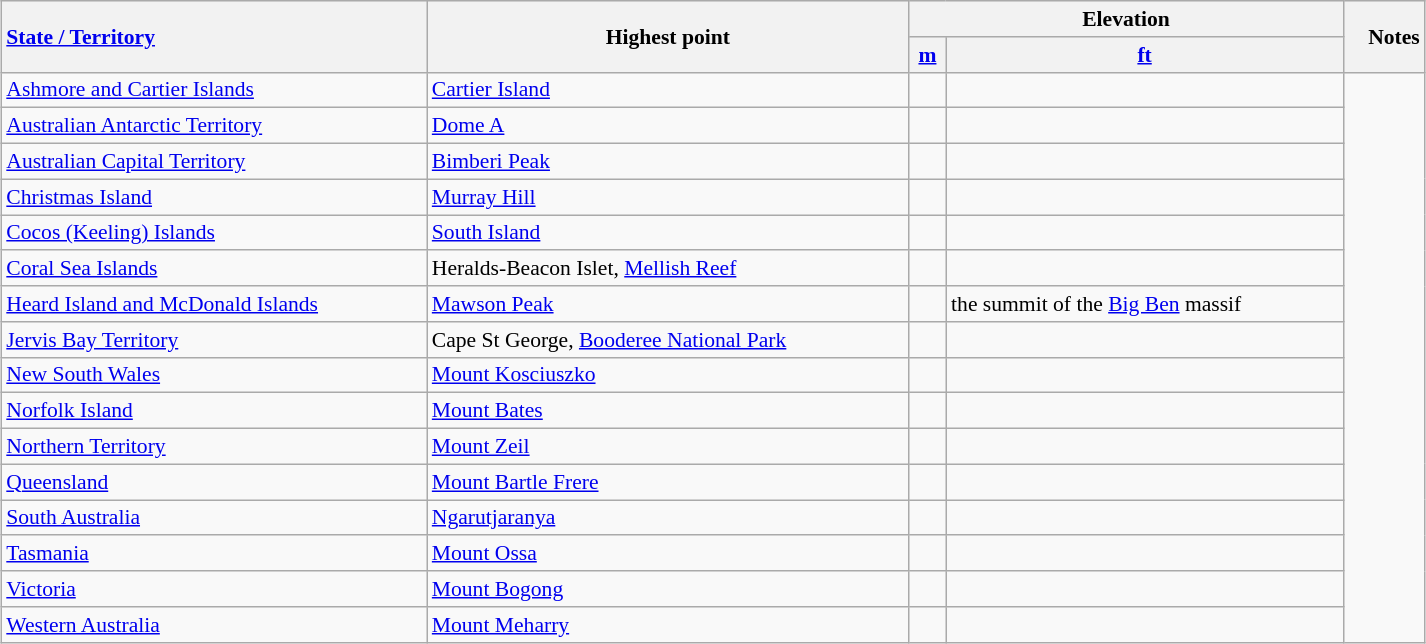<table class="wikitable sortable sticky-header-multi" style="font-size:90%; width:950px; margin:auto;">
<tr style="background:#efefef;">
<th style="text-align:left;" rowspan="2"><a href='#'>State / Territory</a></th>
<th style="text-align:center;" rowspan=2>Highest point</th>
<th scope="col" colspan=2>Elevation </th>
<th style="text-align:right;" rowspan="2">Notes</th>
</tr>
<tr>
<th scope="col"><a href='#'>m</a></th>
<th scope="col"><a href='#'>ft</a></th>
</tr>
<tr>
<td><a href='#'>Ashmore and Cartier Islands</a></td>
<td><a href='#'>Cartier Island</a></td>
<td></td>
<td></td>
</tr>
<tr>
<td><a href='#'>Australian Antarctic Territory</a></td>
<td><a href='#'>Dome A</a></td>
<td></td>
<td></td>
</tr>
<tr>
<td><a href='#'>Australian Capital Territory</a></td>
<td><a href='#'>Bimberi Peak</a></td>
<td></td>
<td></td>
</tr>
<tr>
<td><a href='#'>Christmas Island</a></td>
<td><a href='#'>Murray Hill</a></td>
<td></td>
<td></td>
</tr>
<tr>
<td><a href='#'>Cocos (Keeling) Islands</a></td>
<td><a href='#'>South Island</a></td>
<td></td>
<td></td>
</tr>
<tr>
<td><a href='#'>Coral Sea Islands</a></td>
<td>Heralds-Beacon Islet, <a href='#'>Mellish Reef</a></td>
<td></td>
<td></td>
</tr>
<tr>
<td><a href='#'>Heard Island and McDonald Islands</a></td>
<td><a href='#'>Mawson Peak</a></td>
<td></td>
<td>the summit of the <a href='#'>Big Ben</a> massif</td>
</tr>
<tr>
<td><a href='#'>Jervis Bay Territory</a></td>
<td>Cape St George, <a href='#'>Booderee National Park</a></td>
<td></td>
<td></td>
</tr>
<tr>
<td><a href='#'>New South Wales</a></td>
<td><a href='#'>Mount Kosciuszko</a></td>
<td></td>
<td></td>
</tr>
<tr>
<td><a href='#'>Norfolk Island</a></td>
<td><a href='#'>Mount Bates</a></td>
<td></td>
<td></td>
</tr>
<tr>
<td><a href='#'>Northern Territory</a></td>
<td><a href='#'>Mount Zeil</a></td>
<td></td>
<td></td>
</tr>
<tr>
<td><a href='#'>Queensland</a></td>
<td><a href='#'>Mount Bartle Frere</a></td>
<td></td>
<td></td>
</tr>
<tr>
<td><a href='#'>South Australia</a></td>
<td><a href='#'>Ngarutjaranya</a></td>
<td></td>
<td></td>
</tr>
<tr>
<td><a href='#'>Tasmania</a></td>
<td><a href='#'>Mount Ossa</a></td>
<td></td>
<td></td>
</tr>
<tr>
<td><a href='#'>Victoria</a></td>
<td><a href='#'>Mount Bogong</a></td>
<td></td>
<td></td>
</tr>
<tr>
<td><a href='#'>Western Australia</a></td>
<td><a href='#'>Mount Meharry</a></td>
<td></td>
<td></td>
</tr>
</table>
